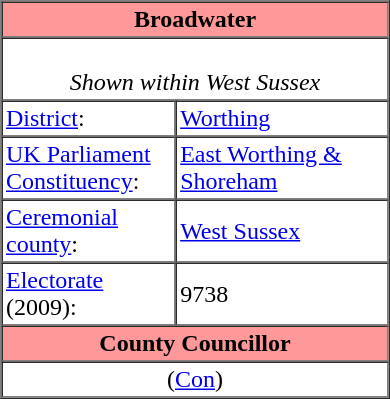<table class="vcard" border=1 cellpadding=2 cellspacing=0 align=right width=260 style=margin-left:0.5em;>
<tr>
<th class="fn org" colspan=2 align=center bgcolor="#ff9999"><strong>Broadwater</strong></th>
</tr>
<tr>
<td colspan=2 align=center><br><em>Shown within West Sussex</em></td>
</tr>
<tr class="note">
<td width="45%"><a href='#'>District</a>:</td>
<td><a href='#'>Worthing</a></td>
</tr>
<tr class="note">
<td><a href='#'>UK Parliament Constituency</a>:</td>
<td><a href='#'>East Worthing & Shoreham</a></td>
</tr>
<tr class="note">
<td><a href='#'>Ceremonial county</a>:</td>
<td><a href='#'>West Sussex</a></td>
</tr>
<tr class="note">
<td><a href='#'>Electorate</a> (2009):</td>
<td>9738</td>
</tr>
<tr>
<th colspan=2 align=center bgcolor="#ff9999">County Councillor</th>
</tr>
<tr>
<td colspan=2 align=center> (<a href='#'>Con</a>)</td>
</tr>
</table>
